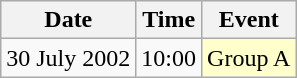<table class = "wikitable" style="text-align:center;">
<tr>
<th>Date</th>
<th>Time</th>
<th>Event</th>
</tr>
<tr>
<td>30 July 2002</td>
<td>10:00</td>
<td bgcolor=ffffcc>Group A</td>
</tr>
</table>
